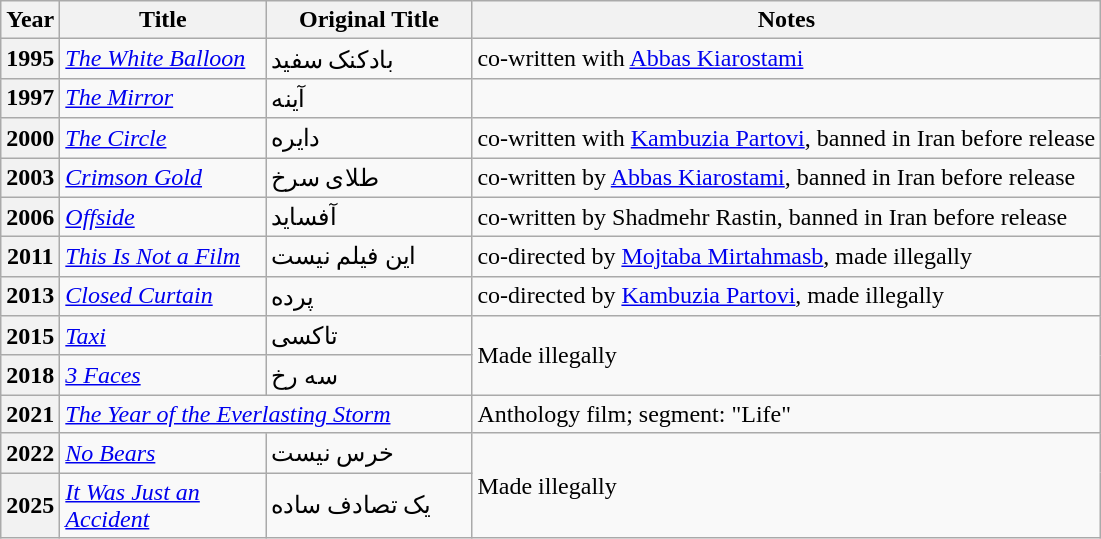<table class="wikitable">
<tr>
<th width="5">Year</th>
<th width="130">Title</th>
<th width="130">Original Title</th>
<th>Notes</th>
</tr>
<tr>
<th>1995</th>
<td><em><a href='#'>The White Balloon</a></em></td>
<td>بادکنک سفيد</td>
<td>co-written with <a href='#'>Abbas Kiarostami</a></td>
</tr>
<tr>
<th>1997</th>
<td><em><a href='#'>The Mirror</a></em></td>
<td>آینه</td>
<td></td>
</tr>
<tr>
<th>2000</th>
<td><em><a href='#'>The Circle</a></em></td>
<td>دایره</td>
<td>co-written with <a href='#'>Kambuzia Partovi</a>, banned in Iran before release</td>
</tr>
<tr>
<th>2003</th>
<td><em><a href='#'>Crimson Gold</a></em></td>
<td>طلای سرخ</td>
<td>co-written by <a href='#'>Abbas Kiarostami</a>, banned in Iran before release</td>
</tr>
<tr>
<th>2006</th>
<td><em><a href='#'>Offside</a></em></td>
<td>آفساید</td>
<td>co-written by Shadmehr Rastin, banned in Iran before release</td>
</tr>
<tr>
<th>2011</th>
<td><em><a href='#'>This Is Not a Film</a></em></td>
<td>این فیلم نیست</td>
<td>co-directed by <a href='#'>Mojtaba Mirtahmasb</a>, made illegally</td>
</tr>
<tr>
<th>2013</th>
<td><em><a href='#'>Closed Curtain</a></em></td>
<td>پرده</td>
<td>co-directed by <a href='#'>Kambuzia Partovi</a>, made illegally</td>
</tr>
<tr>
<th>2015</th>
<td><em><a href='#'>Taxi</a></em></td>
<td>تاکسی</td>
<td rowspan="2">Made illegally</td>
</tr>
<tr>
<th>2018</th>
<td><em><a href='#'>3 Faces</a></em></td>
<td>سه رخ</td>
</tr>
<tr>
<th>2021</th>
<td colspan="2"><em><a href='#'>The Year of the Everlasting Storm</a></em></td>
<td>Anthology film; segment: "Life"</td>
</tr>
<tr>
<th>2022</th>
<td><em><a href='#'>No Bears</a></em></td>
<td>خرس نیست</td>
<td rowspan="2">Made illegally</td>
</tr>
<tr>
<th>2025</th>
<td><em><a href='#'>It Was Just an Accident</a></em></td>
<td>یک تصادف ساده</td>
</tr>
</table>
